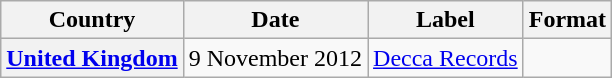<table class="wikitable plainrowheaders" style="text-align:center;">
<tr>
<th>Country</th>
<th>Date</th>
<th>Label</th>
<th>Format</th>
</tr>
<tr>
<th scope="row"><a href='#'>United Kingdom</a></th>
<td>9 November 2012</td>
<td><a href='#'>Decca Records</a></td>
<td></td>
</tr>
</table>
